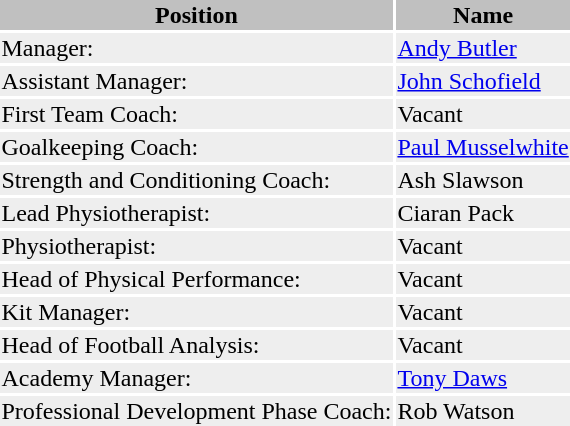<table class="toccolours">
<tr>
<th style="background:silver;">Position</th>
<th style="background:silver;">Name</th>
</tr>
<tr bgcolor="#eeeeee">
<td>Manager:</td>
<td> <a href='#'>Andy Butler</a></td>
</tr>
<tr bgcolor="#eeeeee">
<td>Assistant Manager:</td>
<td> <a href='#'>John Schofield</a></td>
</tr>
<tr bgcolor="#eeeeee">
<td>First Team Coach:</td>
<td> Vacant</td>
</tr>
<tr bgcolor="#eeeeee">
<td>Goalkeeping Coach:</td>
<td> <a href='#'>Paul Musselwhite</a></td>
</tr>
<tr bgcolor="#eeeeee">
<td>Strength and Conditioning Coach:</td>
<td> Ash Slawson</td>
</tr>
<tr bgcolor="#eeeeee">
<td>Lead Physiotherapist:</td>
<td> Ciaran Pack</td>
</tr>
<tr bgcolor="#eeeeee">
<td>Physiotherapist:</td>
<td> Vacant</td>
</tr>
<tr bgcolor="#eeeeee">
<td>Head of Physical Performance:</td>
<td> Vacant</td>
</tr>
<tr bgcolor="#eeeeee">
<td>Kit Manager:</td>
<td> Vacant</td>
</tr>
<tr bgcolor="#eeeeee">
<td>Head of Football Analysis:</td>
<td> Vacant</td>
</tr>
<tr bgcolor=#eeeeee>
<td>Academy Manager:</td>
<td> <a href='#'>Tony Daws</a></td>
</tr>
<tr bgcolor=#eeeeee>
<td>Professional Development Phase Coach:</td>
<td> Rob Watson</td>
</tr>
</table>
